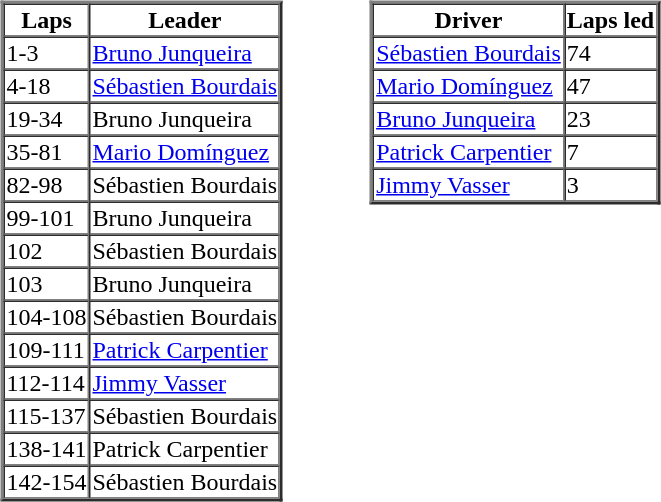<table>
<tr>
<td valign="top"><br><table border=2 cellspacing=0>
<tr>
<th>Laps</th>
<th>Leader</th>
</tr>
<tr>
<td>1-3</td>
<td><a href='#'>Bruno Junqueira</a></td>
</tr>
<tr>
<td>4-18</td>
<td><a href='#'>Sébastien Bourdais</a></td>
</tr>
<tr>
<td>19-34</td>
<td>Bruno Junqueira</td>
</tr>
<tr>
<td>35-81</td>
<td><a href='#'>Mario Domínguez</a></td>
</tr>
<tr>
<td>82-98</td>
<td>Sébastien Bourdais</td>
</tr>
<tr>
<td>99-101</td>
<td>Bruno Junqueira</td>
</tr>
<tr>
<td>102</td>
<td>Sébastien Bourdais</td>
</tr>
<tr>
<td>103</td>
<td>Bruno Junqueira</td>
</tr>
<tr>
<td>104-108</td>
<td>Sébastien Bourdais</td>
</tr>
<tr>
<td>109-111</td>
<td><a href='#'>Patrick Carpentier</a></td>
</tr>
<tr>
<td>112-114</td>
<td><a href='#'>Jimmy Vasser</a></td>
</tr>
<tr>
<td>115-137</td>
<td>Sébastien Bourdais</td>
</tr>
<tr>
<td>138-141</td>
<td>Patrick Carpentier</td>
</tr>
<tr>
<td>142-154</td>
<td>Sébastien Bourdais</td>
</tr>
</table>
</td>
<td width="50"> </td>
<td valign="top"><br><table border=2 cellspacing=0>
<tr>
<th>Driver</th>
<th>Laps led</th>
</tr>
<tr>
<td><a href='#'>Sébastien Bourdais</a></td>
<td>74</td>
</tr>
<tr>
<td><a href='#'>Mario Domínguez</a></td>
<td>47</td>
</tr>
<tr>
<td><a href='#'>Bruno Junqueira</a></td>
<td>23</td>
</tr>
<tr>
<td><a href='#'>Patrick Carpentier</a></td>
<td>7</td>
</tr>
<tr>
<td><a href='#'>Jimmy Vasser</a></td>
<td>3</td>
</tr>
</table>
</td>
</tr>
</table>
